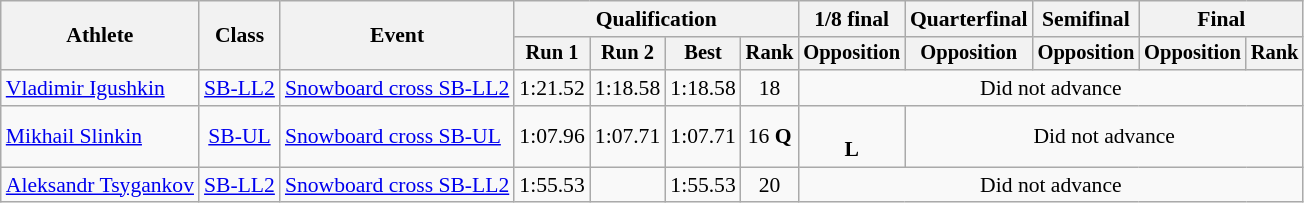<table class="wikitable" style="font-size:90%">
<tr>
<th rowspan=2>Athlete</th>
<th rowspan=2>Class</th>
<th rowspan=2>Event</th>
<th colspan=4>Qualification</th>
<th>1/8 final</th>
<th>Quarterfinal</th>
<th>Semifinal</th>
<th colspan=2>Final</th>
</tr>
<tr style="font-size:95%">
<th>Run 1</th>
<th>Run 2</th>
<th>Best</th>
<th>Rank</th>
<th>Opposition</th>
<th>Opposition</th>
<th>Opposition</th>
<th>Opposition</th>
<th>Rank</th>
</tr>
<tr align=center>
<td align=left><a href='#'>Vladimir Igushkin</a></td>
<td><a href='#'>SB-LL2</a></td>
<td align=left><a href='#'>Snowboard cross SB-LL2</a></td>
<td>1:21.52</td>
<td>1:18.58</td>
<td>1:18.58</td>
<td>18</td>
<td colspan=5>Did not advance</td>
</tr>
<tr align=center>
<td align=left><a href='#'>Mikhail Slinkin</a></td>
<td><a href='#'>SB-UL</a></td>
<td align=left><a href='#'>Snowboard cross SB-UL</a></td>
<td>1:07.96</td>
<td>1:07.71</td>
<td>1:07.71</td>
<td>16 <strong>Q</strong></td>
<td><br><strong>L</strong></td>
<td colspan=4>Did not advance</td>
</tr>
<tr align=center>
<td align=left><a href='#'>Aleksandr Tsygankov</a></td>
<td><a href='#'>SB-LL2</a></td>
<td align=left><a href='#'>Snowboard cross SB-LL2</a></td>
<td>1:55.53</td>
<td></td>
<td>1:55.53</td>
<td>20</td>
<td colspan=5>Did not advance</td>
</tr>
</table>
